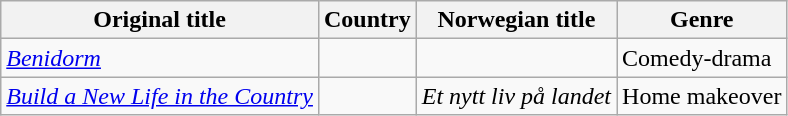<table class="wikitable">
<tr>
<th>Original title</th>
<th>Country</th>
<th>Norwegian title</th>
<th>Genre</th>
</tr>
<tr>
<td><em><a href='#'>Benidorm</a></em></td>
<td></td>
<td></td>
<td>Comedy-drama</td>
</tr>
<tr>
<td><em><a href='#'>Build a New Life in the Country</a></em></td>
<td></td>
<td><em>Et nytt liv på landet</em></td>
<td>Home makeover</td>
</tr>
</table>
